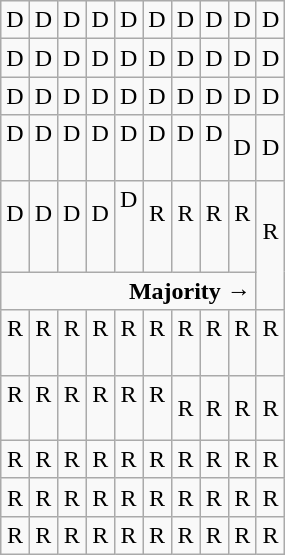<table class="wikitable" style="text-align:center;">
<tr>
<td>D</td>
<td>D</td>
<td>D</td>
<td>D</td>
<td>D</td>
<td>D</td>
<td>D</td>
<td>D</td>
<td>D</td>
<td>D</td>
</tr>
<tr>
<td width=10% >D</td>
<td width=10% >D</td>
<td width=10% >D</td>
<td width=10% >D</td>
<td width=10% >D</td>
<td width=10% >D</td>
<td width=10% >D</td>
<td width=10% >D</td>
<td width=10% >D</td>
<td width=10% >D</td>
</tr>
<tr>
<td>D</td>
<td>D</td>
<td>D</td>
<td>D</td>
<td>D</td>
<td>D</td>
<td>D</td>
<td>D</td>
<td>D</td>
<td>D</td>
</tr>
<tr>
<td>D<br><br></td>
<td>D<br><br></td>
<td>D<br><br></td>
<td>D<br><br></td>
<td>D<br><br></td>
<td>D<br><br></td>
<td>D<br><br></td>
<td>D<br><br></td>
<td>D</td>
<td>D</td>
</tr>
<tr>
<td>D<br><br></td>
<td>D<br><br></td>
<td>D<br><br></td>
<td>D<br><br></td>
<td>D<br><br><br></td>
<td>R<br><br></td>
<td>R<br><br></td>
<td>R<br><br></td>
<td>R<br><br></td>
<td rowspan=2 >R<br><br></td>
</tr>
<tr>
<td colspan=9 style="text-align:right"><strong>Majority →</strong></td>
</tr>
<tr>
<td>R<br><br></td>
<td>R<br><br></td>
<td>R<br><br></td>
<td>R<br><br></td>
<td>R<br><br></td>
<td>R<br><br></td>
<td>R<br><br></td>
<td>R<br><br></td>
<td>R<br><br></td>
<td>R<br><br></td>
</tr>
<tr>
<td>R<br><br></td>
<td>R<br><br></td>
<td>R<br><br></td>
<td>R<br><br></td>
<td>R<br><br></td>
<td>R<br><br></td>
<td>R</td>
<td>R</td>
<td>R</td>
<td>R</td>
</tr>
<tr>
<td>R</td>
<td>R</td>
<td>R</td>
<td>R</td>
<td>R</td>
<td>R</td>
<td>R</td>
<td>R</td>
<td>R</td>
<td>R</td>
</tr>
<tr>
<td>R</td>
<td>R</td>
<td>R</td>
<td>R</td>
<td>R</td>
<td>R</td>
<td>R</td>
<td>R</td>
<td>R</td>
<td>R</td>
</tr>
<tr>
<td>R</td>
<td>R</td>
<td>R</td>
<td>R</td>
<td>R</td>
<td>R</td>
<td>R</td>
<td>R</td>
<td>R</td>
<td>R</td>
</tr>
</table>
